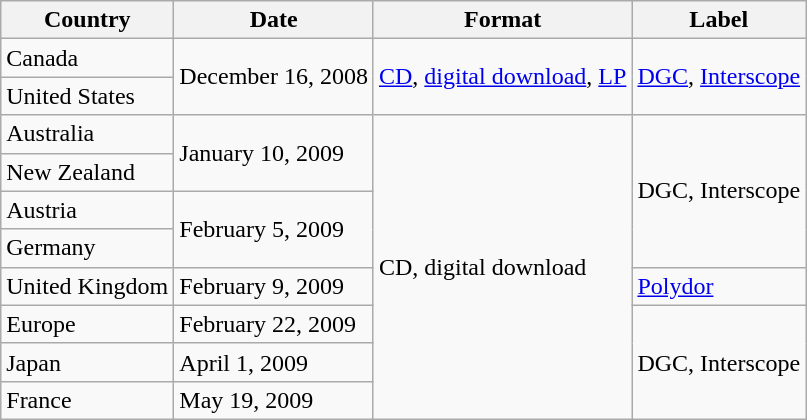<table class="wikitable">
<tr>
<th>Country</th>
<th>Date</th>
<th>Format</th>
<th>Label</th>
</tr>
<tr>
<td>Canada</td>
<td rowspan="2">December 16, 2008</td>
<td rowspan="2"><a href='#'>CD</a>, <a href='#'>digital download</a>, <a href='#'>LP</a></td>
<td rowspan="2"><a href='#'>DGC</a>, <a href='#'>Interscope</a></td>
</tr>
<tr>
<td>United States</td>
</tr>
<tr>
<td>Australia</td>
<td rowspan="2">January 10, 2009</td>
<td rowspan="13">CD, digital download</td>
<td rowspan="4">DGC, Interscope</td>
</tr>
<tr>
<td>New Zealand</td>
</tr>
<tr>
<td>Austria</td>
<td rowspan="2">February 5, 2009</td>
</tr>
<tr>
<td>Germany</td>
</tr>
<tr>
<td>United Kingdom</td>
<td>February 9, 2009</td>
<td><a href='#'>Polydor</a></td>
</tr>
<tr>
<td>Europe</td>
<td>February 22, 2009</td>
<td rowspan="3">DGC, Interscope</td>
</tr>
<tr>
<td>Japan</td>
<td>April 1, 2009</td>
</tr>
<tr>
<td>France</td>
<td>May 19, 2009</td>
</tr>
</table>
